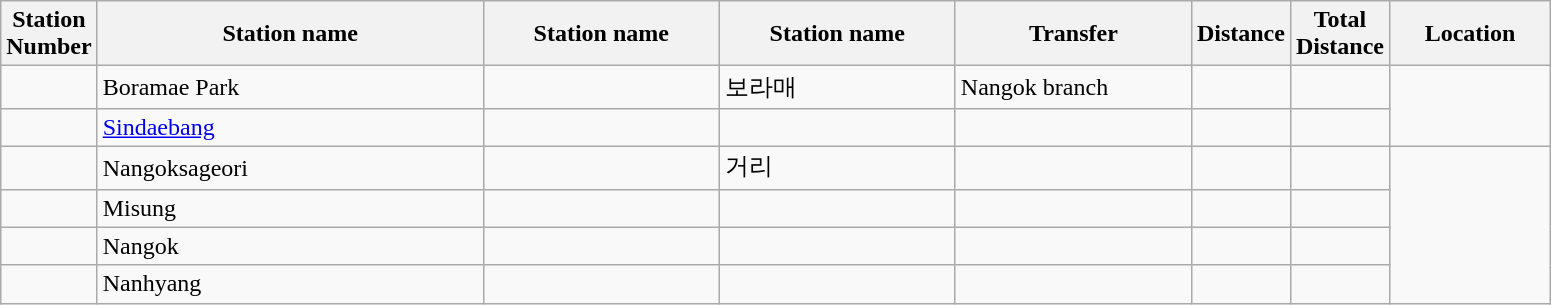<table class="wikitable">
<tr>
<th>Station<br>Number</th>
<th width = "250pt">Station name<br></th>
<th width = "150pt">Station name<br></th>
<th width = "150pt">Station name<br></th>
<th width = "150pt">Transfer</th>
<th>Distance<br></th>
<th>Total<br>Distance</th>
<th>Location</th>
</tr>
<tr>
<td></td>
<td>Boramae Park</td>
<td></td>
<td>보라매</td>
<td>Nangok branch</td>
<td></td>
<td></td>
<td rowspan = "2" width = "100pt"></td>
</tr>
<tr>
<td></td>
<td><a href='#'>Sindaebang</a></td>
<td></td>
<td></td>
<td></td>
<td></td>
<td></td>
</tr>
<tr>
<td></td>
<td>Nangoksageori</td>
<td></td>
<td>거리</td>
<td></td>
<td></td>
<td></td>
<td rowspan = "4" width = "100pt"></td>
</tr>
<tr>
<td></td>
<td>Misung</td>
<td></td>
<td></td>
<td></td>
<td></td>
<td></td>
</tr>
<tr>
<td></td>
<td>Nangok</td>
<td></td>
<td></td>
<td></td>
<td></td>
<td></td>
</tr>
<tr>
<td></td>
<td>Nanhyang</td>
<td></td>
<td></td>
<td></td>
<td></td>
<td></td>
</tr>
</table>
